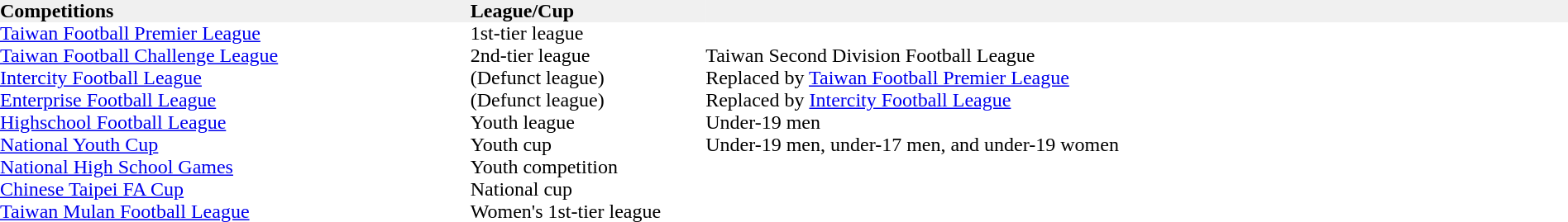<table width="100%" cellspacing="0" cellpadding="0">
<tr bgcolor="F0F0F0">
<th width="30%" align="left"> Competitions</th>
<th width="15%" align="left">League/Cup</th>
<th width="55%" align="left"></th>
</tr>
<tr>
<td><a href='#'>Taiwan Football Premier League</a></td>
<td>1st-tier league</td>
<td></td>
<td></td>
</tr>
<tr>
<td><a href='#'>Taiwan Football Challenge League</a></td>
<td>2nd-tier league</td>
<td>Taiwan Second Division Football League</td>
<td></td>
</tr>
<tr>
<td><a href='#'>Intercity Football League</a></td>
<td>(Defunct league)</td>
<td>Replaced by <a href='#'>Taiwan Football Premier League</a></td>
<td></td>
</tr>
<tr>
<td><a href='#'>Enterprise Football League</a></td>
<td>(Defunct league)</td>
<td>Replaced by <a href='#'>Intercity Football League</a></td>
<td></td>
</tr>
<tr>
<td><a href='#'>Highschool Football League</a></td>
<td>Youth league</td>
<td>Under-19 men</td>
<td></td>
</tr>
<tr>
<td><a href='#'>National Youth Cup</a></td>
<td>Youth cup</td>
<td>Under-19 men, under-17 men, and under-19 women</td>
<td></td>
</tr>
<tr>
<td><a href='#'>National High School Games</a></td>
<td>Youth competition</td>
<td></td>
<td></td>
</tr>
<tr>
<td><a href='#'>Chinese Taipei FA Cup</a></td>
<td>National cup</td>
<td></td>
<td></td>
</tr>
<tr>
<td><a href='#'>Taiwan Mulan Football League</a></td>
<td>Women's 1st-tier league</td>
<td></td>
<td></td>
</tr>
</table>
